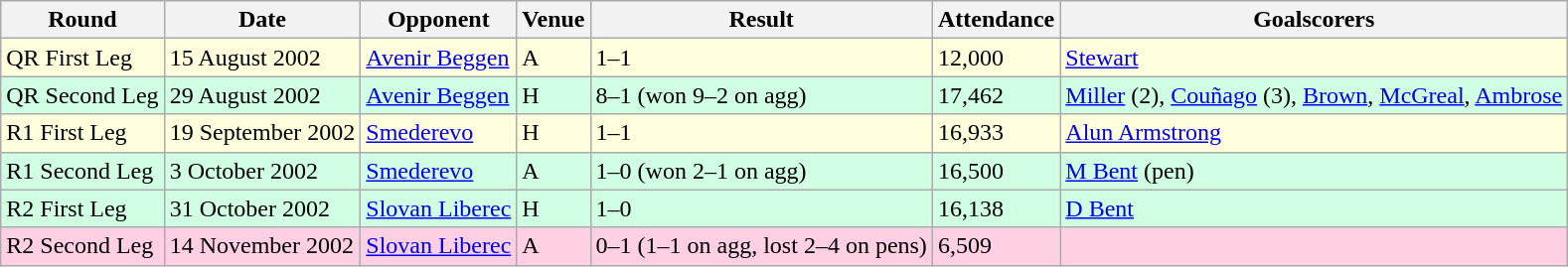<table class="wikitable">
<tr>
<th>Round</th>
<th>Date</th>
<th>Opponent</th>
<th>Venue</th>
<th>Result</th>
<th>Attendance</th>
<th>Goalscorers</th>
</tr>
<tr style="background-color: #ffffdd;">
<td>QR First Leg</td>
<td>15 August 2002</td>
<td><a href='#'>Avenir Beggen</a></td>
<td>A</td>
<td>1–1</td>
<td>12,000</td>
<td><a href='#'>Stewart</a></td>
</tr>
<tr style="background-color: #d0ffe3;">
<td>QR Second Leg</td>
<td>29 August 2002</td>
<td><a href='#'>Avenir Beggen</a></td>
<td>H</td>
<td>8–1 (won 9–2 on agg)</td>
<td>17,462</td>
<td><a href='#'>Miller</a> (2), <a href='#'>Couñago</a> (3), <a href='#'>Brown</a>, <a href='#'>McGreal</a>, <a href='#'>Ambrose</a></td>
</tr>
<tr style="background-color: #ffffdd;">
<td>R1 First Leg</td>
<td>19 September 2002</td>
<td><a href='#'>Smederevo</a></td>
<td>H</td>
<td>1–1</td>
<td>16,933</td>
<td><a href='#'>Alun Armstrong</a></td>
</tr>
<tr style="background-color: #d0ffe3;">
<td>R1 Second Leg</td>
<td>3 October 2002</td>
<td><a href='#'>Smederevo</a></td>
<td>A</td>
<td>1–0 (won 2–1 on agg)</td>
<td>16,500</td>
<td><a href='#'>M Bent</a> (pen)</td>
</tr>
<tr style="background-color: #d0ffe3;">
<td>R2 First Leg</td>
<td>31 October 2002</td>
<td><a href='#'>Slovan Liberec</a></td>
<td>H</td>
<td>1–0</td>
<td>16,138</td>
<td><a href='#'>D Bent</a></td>
</tr>
<tr style="background-color: #ffd0e3;">
<td>R2 Second Leg</td>
<td>14 November 2002</td>
<td><a href='#'>Slovan Liberec</a></td>
<td>A</td>
<td>0–1 (1–1 on agg, lost 2–4 on pens)</td>
<td>6,509</td>
<td></td>
</tr>
</table>
